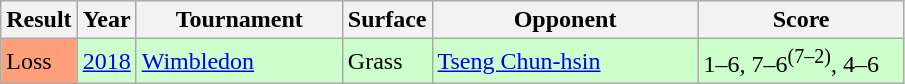<table class="wikitable">
<tr>
<th>Result</th>
<th>Year</th>
<th width=130>Tournament</th>
<th>Surface</th>
<th width=170>Opponent</th>
<th width=130>Score</th>
</tr>
<tr style="background:#ccffcc;">
<td bgcolor=ffa07a>Loss</td>
<td><a href='#'>2018</a></td>
<td><a href='#'>Wimbledon</a></td>
<td>Grass</td>
<td> <a href='#'>Tseng Chun-hsin</a></td>
<td>1–6, 7–6<sup>(7–2)</sup>, 4–6</td>
</tr>
</table>
